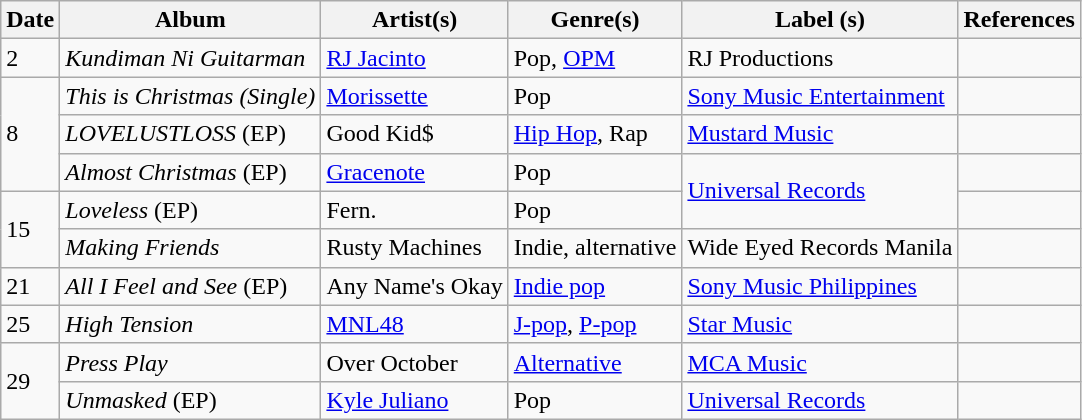<table class="wikitable">
<tr>
<th>Date</th>
<th>Album</th>
<th>Artist(s)</th>
<th>Genre(s)</th>
<th>Label (s)</th>
<th>References</th>
</tr>
<tr>
<td>2</td>
<td><em>Kundiman Ni Guitarman</em></td>
<td><a href='#'>RJ Jacinto</a></td>
<td>Pop, <a href='#'>OPM</a></td>
<td>RJ Productions</td>
<td></td>
</tr>
<tr>
<td rowspan=3>8</td>
<td><em>This is Christmas (Single)</em></td>
<td><a href='#'>Morissette</a></td>
<td>Pop</td>
<td><a href='#'>Sony Music Entertainment</a></td>
<td></td>
</tr>
<tr>
<td><em>LOVELUSTLOSS</em> (EP)</td>
<td>Good Kid$</td>
<td><a href='#'>Hip Hop</a>, Rap</td>
<td><a href='#'>Mustard Music</a></td>
<td></td>
</tr>
<tr>
<td><em>Almost Christmas</em> (EP)</td>
<td><a href='#'>Gracenote</a></td>
<td>Pop</td>
<td rowspan=2><a href='#'>Universal Records</a></td>
<td></td>
</tr>
<tr>
<td rowspan=2>15</td>
<td><em>Loveless</em> (EP)</td>
<td>Fern.</td>
<td>Pop</td>
<td></td>
</tr>
<tr>
<td><em>Making Friends</em></td>
<td>Rusty Machines</td>
<td>Indie, alternative</td>
<td>Wide Eyed Records Manila</td>
<td></td>
</tr>
<tr>
<td>21</td>
<td><em>All I Feel and See</em> (EP)</td>
<td>Any Name's Okay</td>
<td><a href='#'>Indie pop</a></td>
<td><a href='#'>Sony Music Philippines</a></td>
<td></td>
</tr>
<tr>
<td>25</td>
<td><em>High Tension</em></td>
<td><a href='#'>MNL48</a></td>
<td><a href='#'>J-pop</a>, <a href='#'>P-pop</a></td>
<td><a href='#'>Star Music</a></td>
<td></td>
</tr>
<tr>
<td rowspan=2>29</td>
<td><em>Press Play</em></td>
<td>Over October</td>
<td><a href='#'>Alternative</a></td>
<td><a href='#'>MCA Music</a></td>
<td></td>
</tr>
<tr>
<td><em>Unmasked</em> (EP)</td>
<td><a href='#'>Kyle Juliano</a></td>
<td>Pop</td>
<td><a href='#'>Universal Records</a></td>
<td></td>
</tr>
</table>
